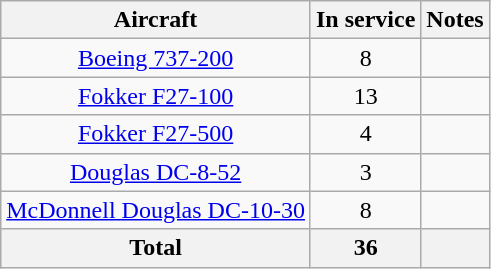<table class="wikitable" style="border-collapse:collapse;text-align:center">
<tr>
<th>Aircraft</th>
<th>In service</th>
<th>Notes</th>
</tr>
<tr>
<td><a href='#'>Boeing 737-200</a></td>
<td>8</td>
<td></td>
</tr>
<tr>
<td><a href='#'>Fokker F27-100</a></td>
<td>13</td>
<td></td>
</tr>
<tr>
<td><a href='#'>Fokker F27-500</a></td>
<td>4</td>
<td></td>
</tr>
<tr>
<td><a href='#'>Douglas DC-8-52</a></td>
<td>3</td>
<td></td>
</tr>
<tr>
<td><a href='#'>McDonnell Douglas DC-10-30</a></td>
<td>8</td>
<td></td>
</tr>
<tr>
<th>Total</th>
<th>36</th>
<th></th>
</tr>
</table>
